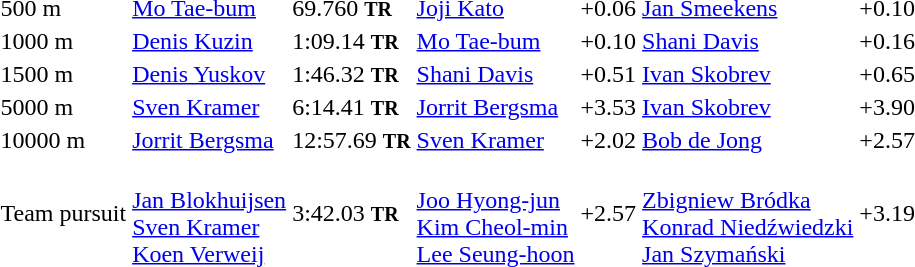<table>
<tr>
<td>500 m<br></td>
<td><a href='#'>Mo Tae-bum</a><br><small></small></td>
<td>69.760 <small><strong>TR</strong></small></td>
<td><a href='#'>Joji Kato</a><br><small></small></td>
<td>+0.06</td>
<td><a href='#'>Jan Smeekens</a><br><small></small></td>
<td>+0.10</td>
</tr>
<tr>
<td>1000 m<br></td>
<td><a href='#'>Denis Kuzin</a><br><small></small></td>
<td>1:09.14 <small><strong>TR</strong></small></td>
<td><a href='#'>Mo Tae-bum</a><br><small></small></td>
<td>+0.10</td>
<td><a href='#'>Shani Davis</a><br><small></small></td>
<td>+0.16</td>
</tr>
<tr>
<td>1500 m<br></td>
<td><a href='#'>Denis Yuskov</a><br><small></small></td>
<td>1:46.32 <small><strong>TR</strong></small></td>
<td><a href='#'>Shani Davis</a><br><small></small></td>
<td>+0.51</td>
<td><a href='#'>Ivan Skobrev</a><br><small></small></td>
<td>+0.65</td>
</tr>
<tr>
<td>5000 m<br></td>
<td><a href='#'>Sven Kramer</a><br><small></small></td>
<td>6:14.41 <small><strong>TR</strong></small></td>
<td><a href='#'>Jorrit Bergsma</a><br><small></small></td>
<td>+3.53</td>
<td><a href='#'>Ivan Skobrev</a><br><small></small></td>
<td>+3.90</td>
</tr>
<tr>
<td>10000 m<br></td>
<td><a href='#'>Jorrit Bergsma</a><br><small></small></td>
<td>12:57.69 <small><strong>TR</strong></small></td>
<td><a href='#'>Sven Kramer</a><br><small></small></td>
<td>+2.02</td>
<td><a href='#'>Bob de Jong</a><br><small></small></td>
<td>+2.57</td>
</tr>
<tr>
<td>Team pursuit<br></td>
<td><br><a href='#'>Jan Blokhuijsen</a><br><a href='#'>Sven Kramer</a><br><a href='#'>Koen Verweij</a></td>
<td>3:42.03 <small><strong>TR</strong></small></td>
<td><br><a href='#'>Joo Hyong-jun</a><br><a href='#'>Kim Cheol-min</a><br><a href='#'>Lee Seung-hoon</a></td>
<td>+2.57</td>
<td><br><a href='#'>Zbigniew Bródka</a><br><a href='#'>Konrad Niedźwiedzki</a><br><a href='#'>Jan Szymański</a></td>
<td>+3.19</td>
</tr>
</table>
